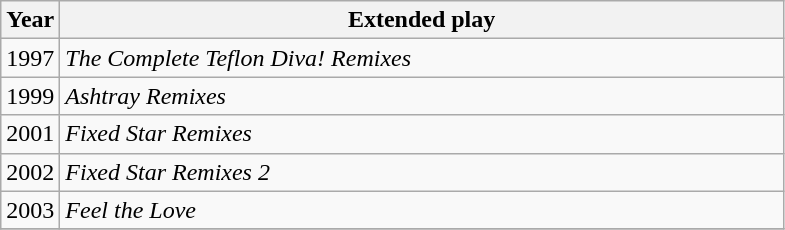<table class="wikitable">
<tr>
<th width="30">Year</th>
<th width="475">Extended play</th>
</tr>
<tr>
<td>1997</td>
<td><em>The Complete Teflon Diva! Remixes</em></td>
</tr>
<tr>
<td>1999</td>
<td><em>Ashtray Remixes</em></td>
</tr>
<tr>
<td>2001</td>
<td><em>Fixed Star Remixes</em></td>
</tr>
<tr>
<td>2002</td>
<td><em>Fixed Star Remixes 2</em></td>
</tr>
<tr>
<td>2003</td>
<td><em>Feel the Love</em></td>
</tr>
<tr>
</tr>
</table>
